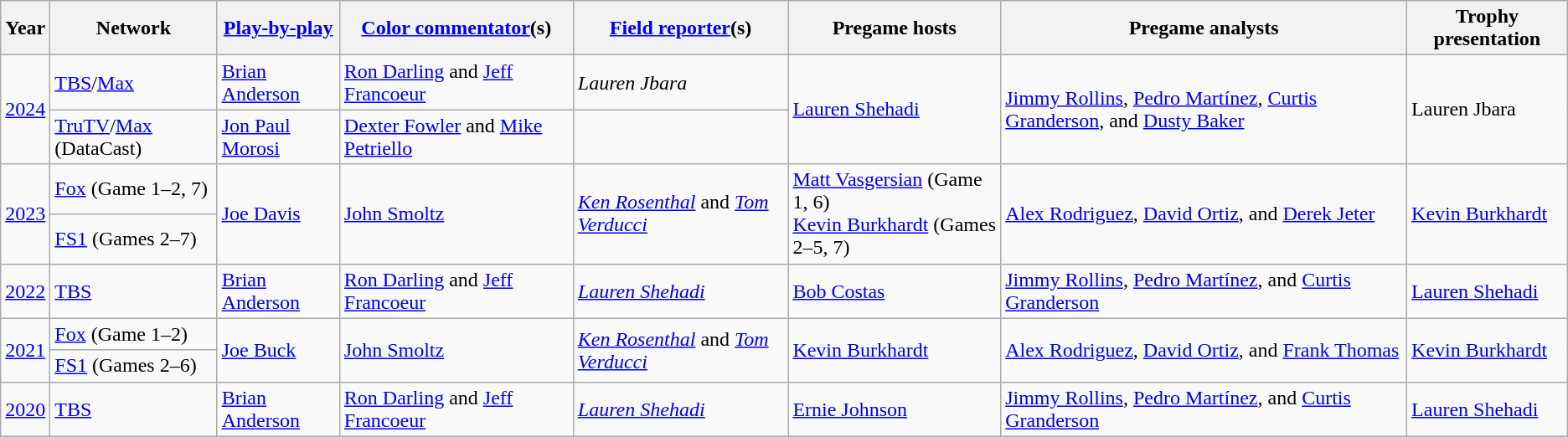<table class="wikitable">
<tr>
<th>Year</th>
<th>Network</th>
<th><a href='#'>Play-by-play</a></th>
<th><a href='#'>Color commentator</a>(s)</th>
<th><a href='#'>Field reporter</a>(s)</th>
<th>Pregame hosts</th>
<th>Pregame analysts</th>
<th>Trophy presentation</th>
</tr>
<tr>
<td rowspan=2><a href='#'>2024</a></td>
<td><a href='#'>TBS</a>/<a href='#'>Max</a></td>
<td><a href='#'>Brian Anderson</a></td>
<td><a href='#'>Ron Darling</a> and <a href='#'>Jeff Francoeur</a></td>
<td><em>Lauren Jbara</em></td>
<td rowspan=2><a href='#'>Lauren Shehadi</a></td>
<td rowspan=2><a href='#'>Jimmy Rollins</a>, <a href='#'>Pedro Martínez</a>, <a href='#'>Curtis Granderson</a>, and <a href='#'>Dusty Baker</a></td>
<td rowspan=2>Lauren Jbara</td>
</tr>
<tr>
<td><a href='#'>TruTV</a>/<a href='#'>Max</a> (DataCast)</td>
<td><a href='#'>Jon Paul Morosi</a></td>
<td><a href='#'>Dexter Fowler</a> and <a href='#'>Mike Petriello</a></td>
<td></td>
</tr>
<tr>
<td rowspan="2"><a href='#'>2023</a></td>
<td><a href='#'>Fox</a> (Game 1–2, 7)</td>
<td rowspan="2"><a href='#'>Joe Davis</a></td>
<td rowspan="2"><a href='#'>John Smoltz</a></td>
<td rowspan="2"><em><a href='#'>Ken Rosenthal</a></em> and <em><a href='#'>Tom Verducci</a></em></td>
<td rowspan="2"><a href='#'>Matt Vasgersian</a> (Game 1, 6)<br><a href='#'>Kevin Burkhardt</a> (Games 2–5, 7)</td>
<td rowspan="2"><a href='#'>Alex Rodriguez</a>, <a href='#'>David Ortiz</a>, and <a href='#'>Derek Jeter</a></td>
<td rowspan="2"><a href='#'>Kevin Burkhardt</a></td>
</tr>
<tr>
<td><a href='#'>FS1</a> (Games 2–7)</td>
</tr>
<tr>
<td><a href='#'>2022</a></td>
<td><a href='#'>TBS</a></td>
<td><a href='#'>Brian Anderson</a></td>
<td><a href='#'>Ron Darling</a> and <a href='#'>Jeff Francoeur</a></td>
<td><em><a href='#'>Lauren Shehadi</a></em></td>
<td><a href='#'>Bob Costas</a></td>
<td><a href='#'>Jimmy Rollins</a>, <a href='#'>Pedro Martínez</a>, and <a href='#'>Curtis Granderson</a></td>
<td><a href='#'>Lauren Shehadi</a></td>
</tr>
<tr>
<td rowspan="2"><a href='#'>2021</a></td>
<td><a href='#'>Fox</a> (Game 1–2)</td>
<td rowspan="2"><a href='#'>Joe Buck</a></td>
<td rowspan="2"><a href='#'>John Smoltz</a></td>
<td rowspan="2"><em><a href='#'>Ken Rosenthal</a></em> and <em><a href='#'>Tom Verducci</a></em></td>
<td rowspan="2"><a href='#'>Kevin Burkhardt</a></td>
<td rowspan="2"><a href='#'>Alex Rodriguez</a>, <a href='#'>David Ortiz</a>, and <a href='#'>Frank Thomas</a></td>
<td rowspan="2"><a href='#'>Kevin Burkhardt</a></td>
</tr>
<tr>
<td><a href='#'>FS1</a> (Games 2–6)</td>
</tr>
<tr>
<td><a href='#'>2020</a></td>
<td><a href='#'>TBS</a></td>
<td><a href='#'>Brian Anderson</a></td>
<td><a href='#'>Ron Darling</a> and <a href='#'>Jeff Francoeur</a></td>
<td><em><a href='#'>Lauren Shehadi</a></em></td>
<td><a href='#'>Ernie Johnson</a></td>
<td><a href='#'>Jimmy Rollins</a>, <a href='#'>Pedro Martínez</a>, and <a href='#'>Curtis Granderson</a></td>
<td><a href='#'>Lauren Shehadi</a></td>
</tr>
</table>
